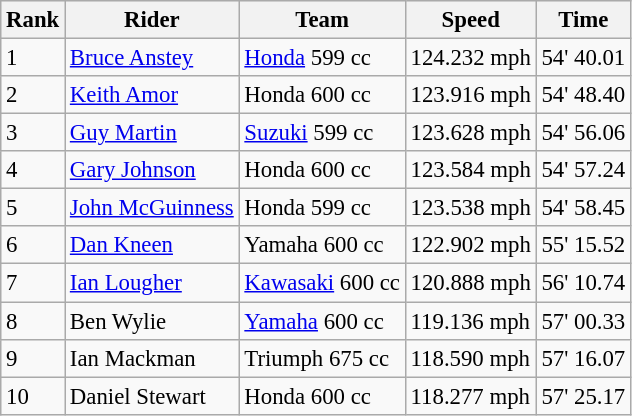<table class="wikitable" style="font-size: 95%;">
<tr style="background:#efefef;">
<th>Rank</th>
<th>Rider</th>
<th>Team</th>
<th>Speed</th>
<th>Time</th>
</tr>
<tr>
<td>1</td>
<td> <a href='#'>Bruce Anstey</a></td>
<td><a href='#'>Honda</a> 599 cc</td>
<td>124.232 mph</td>
<td>54' 40.01</td>
</tr>
<tr>
<td>2</td>
<td> <a href='#'>Keith Amor</a></td>
<td>Honda 600 cc</td>
<td>123.916 mph</td>
<td>54' 48.40</td>
</tr>
<tr>
<td>3</td>
<td> <a href='#'>Guy Martin</a></td>
<td><a href='#'>Suzuki</a> 599 cc</td>
<td>123.628 mph</td>
<td>54' 56.06</td>
</tr>
<tr>
<td>4</td>
<td> <a href='#'>Gary Johnson</a></td>
<td>Honda 600 cc</td>
<td>123.584 mph</td>
<td>54' 57.24</td>
</tr>
<tr>
<td>5</td>
<td> <a href='#'>John McGuinness</a></td>
<td>Honda 599 cc</td>
<td>123.538 mph</td>
<td>54' 58.45</td>
</tr>
<tr>
<td>6</td>
<td> <a href='#'>Dan Kneen</a></td>
<td>Yamaha 600 cc</td>
<td>122.902 mph</td>
<td>55' 15.52</td>
</tr>
<tr>
<td>7</td>
<td> <a href='#'>Ian Lougher</a></td>
<td><a href='#'>Kawasaki</a> 600 cc</td>
<td>120.888 mph</td>
<td>56' 10.74</td>
</tr>
<tr>
<td>8</td>
<td> Ben Wylie</td>
<td><a href='#'>Yamaha</a> 600 cc</td>
<td>119.136 mph</td>
<td>57' 00.33</td>
</tr>
<tr>
<td>9</td>
<td> Ian Mackman</td>
<td>Triumph 675 cc</td>
<td>118.590 mph</td>
<td>57' 16.07</td>
</tr>
<tr>
<td>10</td>
<td> Daniel Stewart</td>
<td>Honda 600 cc</td>
<td>118.277 mph</td>
<td>57' 25.17</td>
</tr>
</table>
